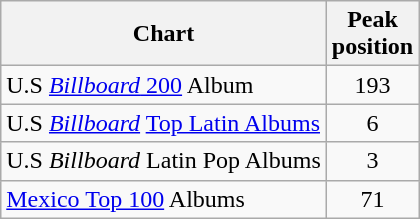<table class="wikitable sortable">
<tr>
<th>Chart</th>
<th>Peak<br>position</th>
</tr>
<tr>
<td>U.S <a href='#'><em>Billboard</em> 200</a> Album</td>
<td style="text-align:center;">193</td>
</tr>
<tr>
<td>U.S <em><a href='#'>Billboard</a></em> <a href='#'>Top Latin Albums</a></td>
<td style="text-align:center;">6</td>
</tr>
<tr>
<td>U.S <em>Billboard</em> Latin Pop Albums</td>
<td style="text-align:center;">3</td>
</tr>
<tr>
<td><a href='#'>Mexico Top 100</a> Albums</td>
<td style="text-align:center;">71</td>
</tr>
</table>
